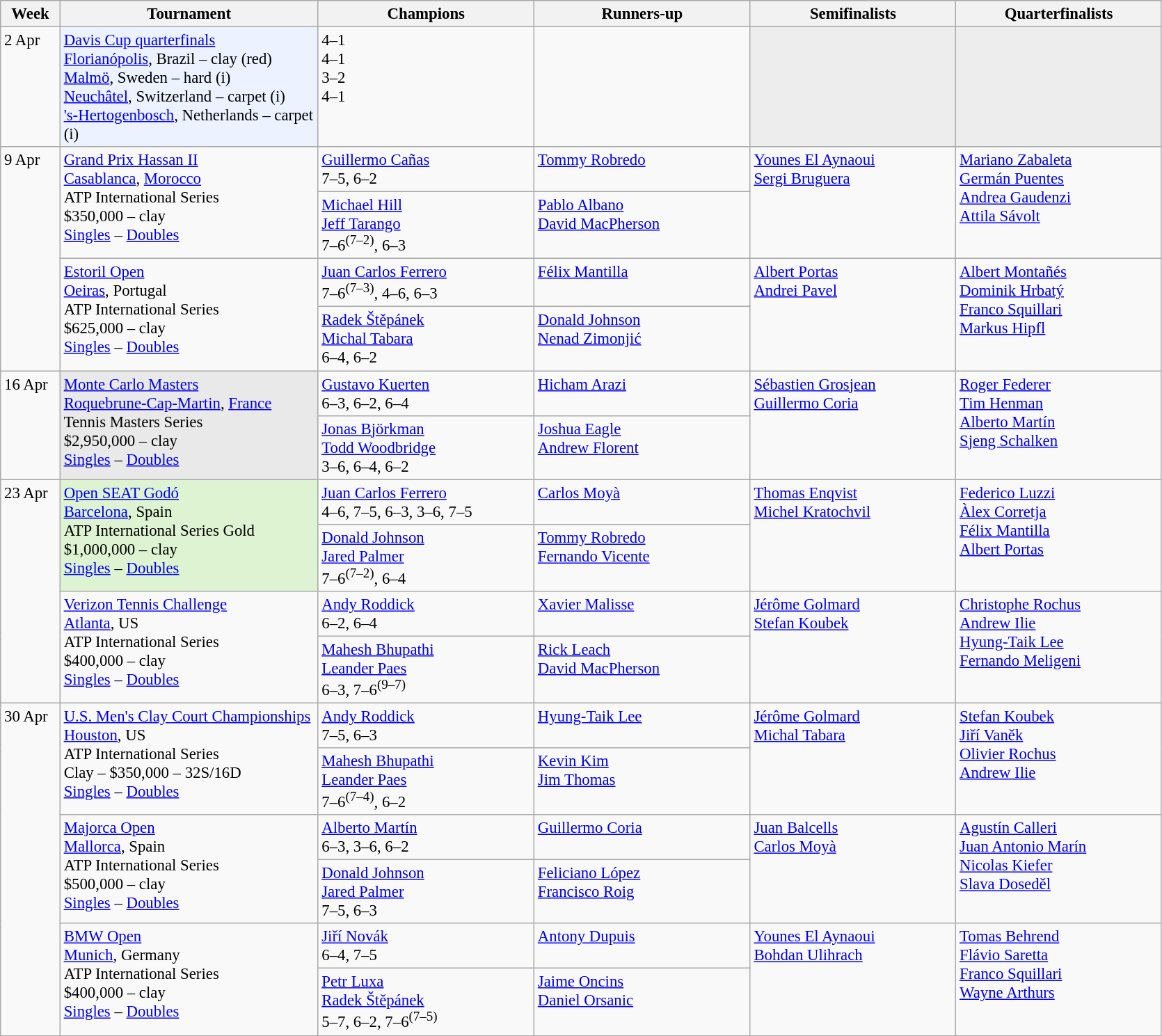<table class=wikitable style=font-size:95%>
<tr>
<th style="width:50px;">Week</th>
<th style="width:240px;">Tournament</th>
<th style="width:200px;">Champions</th>
<th style="width:200px;">Runners-up</th>
<th style="width:190px;">Semifinalists</th>
<th style="width:190px;">Quarterfinalists</th>
</tr>
<tr valign=top>
<td>2 Apr</td>
<td style="background:#ECF2FF;"><a href='#'>Davis Cup quarterfinals</a><br><a href='#'>Florianópolis</a>, Brazil – clay (red)<br><a href='#'>Malmö</a>, Sweden – hard (i) <br><a href='#'>Neuchâtel</a>, Switzerland – carpet (i) <br><a href='#'>'s-Hertogenbosch</a>, Netherlands – carpet (i)</td>
<td> 4–1<br> 4–1<br> 3–2<br> 4–1</td>
<td><br><br><br></td>
<td bgcolor=#ededed></td>
<td bgcolor=#ededed></td>
</tr>
<tr valign=top>
<td rowspan=4>9 Apr</td>
<td rowspan=2><a href='#'>Grand Prix Hassan II</a><br> <a href='#'>Casablanca</a>, <a href='#'>Morocco</a><br>ATP International Series<br>$350,000 – clay <br> <a href='#'>Singles</a> – <a href='#'>Doubles</a></td>
<td> <a href='#'>Guillermo Cañas</a> <br>7–5, 6–2</td>
<td> <a href='#'>Tommy Robredo</a></td>
<td rowspan=2> <a href='#'>Younes El Aynaoui</a> <br> <a href='#'>Sergi Bruguera</a></td>
<td rowspan=2> <a href='#'>Mariano Zabaleta</a> <br>  <a href='#'>Germán Puentes</a> <br> <a href='#'>Andrea Gaudenzi</a>  <br>  <a href='#'>Attila Sávolt</a></td>
</tr>
<tr valign=top>
<td> <a href='#'>Michael Hill</a><br> <a href='#'>Jeff Tarango</a><br> 7–6<sup>(7–2)</sup>, 6–3</td>
<td> <a href='#'>Pablo Albano</a><br> <a href='#'>David MacPherson</a></td>
</tr>
<tr valign=top>
<td rowspan=2><a href='#'>Estoril Open</a><br>  <a href='#'>Oeiras</a>, Portugal<br>ATP International Series<br>$625,000 – clay <br> <a href='#'>Singles</a> – <a href='#'>Doubles</a></td>
<td> <a href='#'>Juan Carlos Ferrero</a> <br>7–6<sup>(7–3)</sup>, 4–6, 6–3</td>
<td> <a href='#'>Félix Mantilla</a></td>
<td rowspan=2> <a href='#'>Albert Portas</a> <br> <a href='#'>Andrei Pavel</a></td>
<td rowspan=2> <a href='#'>Albert Montañés</a> <br>  <a href='#'>Dominik Hrbatý</a> <br> <a href='#'>Franco Squillari</a>  <br>  <a href='#'>Markus Hipfl</a></td>
</tr>
<tr valign=top>
<td> <a href='#'>Radek Štěpánek</a><br> <a href='#'>Michal Tabara</a><br> 6–4, 6–2</td>
<td> <a href='#'>Donald Johnson</a><br> <a href='#'>Nenad Zimonjić</a></td>
</tr>
<tr valign=top>
<td rowspan=2>16 Apr</td>
<td bgcolor=#E9E9E9 rowspan=2><a href='#'>Monte Carlo Masters</a><br> <a href='#'>Roquebrune-Cap-Martin</a>, <a href='#'>France</a><br>Tennis Masters Series<br>$2,950,000 – clay <br> <a href='#'>Singles</a> – <a href='#'>Doubles</a></td>
<td> <a href='#'>Gustavo Kuerten</a> <br>6–3, 6–2, 6–4</td>
<td> <a href='#'>Hicham Arazi</a></td>
<td rowspan=2> <a href='#'>Sébastien Grosjean</a> <br> <a href='#'>Guillermo Coria</a></td>
<td rowspan=2> <a href='#'>Roger Federer</a> <br>  <a href='#'>Tim Henman</a> <br> <a href='#'>Alberto Martín</a>  <br>  <a href='#'>Sjeng Schalken</a></td>
</tr>
<tr valign=top>
<td> <a href='#'>Jonas Björkman</a><br> <a href='#'>Todd Woodbridge</a><br> 3–6, 6–4, 6–2</td>
<td> <a href='#'>Joshua Eagle</a><br> <a href='#'>Andrew Florent</a></td>
</tr>
<tr valign=top>
<td rowspan=4>23 Apr</td>
<td bgcolor=#DDF3D1 rowspan=2><a href='#'>Open SEAT Godó</a><br> <a href='#'>Barcelona</a>, Spain<br>ATP International Series Gold<br>$1,000,000 – clay <br> <a href='#'>Singles</a> – <a href='#'>Doubles</a></td>
<td> <a href='#'>Juan Carlos Ferrero</a> <br>4–6, 7–5, 6–3, 3–6, 7–5</td>
<td> <a href='#'>Carlos Moyà</a></td>
<td rowspan=2> <a href='#'>Thomas Enqvist</a> <br> <a href='#'>Michel Kratochvil</a></td>
<td rowspan=2> <a href='#'>Federico Luzzi</a> <br>  <a href='#'>Àlex Corretja</a> <br> <a href='#'>Félix Mantilla</a>  <br>  <a href='#'>Albert Portas</a></td>
</tr>
<tr valign=top>
<td> <a href='#'>Donald Johnson</a><br> <a href='#'>Jared Palmer</a><br> 7–6<sup>(7–2)</sup>, 6–4</td>
<td> <a href='#'>Tommy Robredo</a><br> <a href='#'>Fernando Vicente</a></td>
</tr>
<tr valign=top>
<td rowspan=2><a href='#'>Verizon Tennis Challenge</a><br> <a href='#'>Atlanta</a>, US<br>ATP International Series<br>$400,000 – clay <br> <a href='#'>Singles</a> – <a href='#'>Doubles</a></td>
<td> <a href='#'>Andy Roddick</a> <br>6–2, 6–4</td>
<td> <a href='#'>Xavier Malisse</a></td>
<td rowspan=2> <a href='#'>Jérôme Golmard</a> <br> <a href='#'>Stefan Koubek</a></td>
<td rowspan=2> <a href='#'>Christophe Rochus</a> <br>  <a href='#'>Andrew Ilie</a> <br> <a href='#'>Hyung-Taik Lee</a>  <br>  <a href='#'>Fernando Meligeni</a></td>
</tr>
<tr valign=top>
<td> <a href='#'>Mahesh Bhupathi</a><br> <a href='#'>Leander Paes</a><br> 6–3, 7–6<sup>(9–7)</sup></td>
<td> <a href='#'>Rick Leach</a><br> <a href='#'>David MacPherson</a></td>
</tr>
<tr valign=top>
<td rowspan=6>30 Apr</td>
<td rowspan=2><a href='#'>U.S. Men's Clay Court Championships</a><br> <a href='#'>Houston</a>, US<br>ATP International Series<br>Clay – $350,000 – 32S/16D <br> <a href='#'>Singles</a> – <a href='#'>Doubles</a></td>
<td> <a href='#'>Andy Roddick</a> <br>7–5, 6–3</td>
<td> <a href='#'>Hyung-Taik Lee</a></td>
<td rowspan=2> <a href='#'>Jérôme Golmard</a> <br> <a href='#'>Michal Tabara</a></td>
<td rowspan=2> <a href='#'>Stefan Koubek</a> <br>  <a href='#'>Jiří Vaněk</a> <br> <a href='#'>Olivier Rochus</a>  <br>  <a href='#'>Andrew Ilie</a></td>
</tr>
<tr valign=top>
<td> <a href='#'>Mahesh Bhupathi</a><br> <a href='#'>Leander Paes</a><br> 7–6<sup>(7–4)</sup>, 6–2</td>
<td> <a href='#'>Kevin Kim</a><br> <a href='#'>Jim Thomas</a></td>
</tr>
<tr valign=top>
<td rowspan=2><a href='#'>Majorca Open</a><br> <a href='#'>Mallorca</a>, Spain<br>ATP International Series<br>$500,000 – clay <br> <a href='#'>Singles</a> – <a href='#'>Doubles</a></td>
<td> <a href='#'>Alberto Martín</a> <br>6–3, 3–6, 6–2</td>
<td> <a href='#'>Guillermo Coria</a></td>
<td rowspan=2> <a href='#'>Juan Balcells</a> <br> <a href='#'>Carlos Moyà</a></td>
<td rowspan=2> <a href='#'>Agustín Calleri</a> <br>  <a href='#'>Juan Antonio Marín</a> <br> <a href='#'>Nicolas Kiefer</a>  <br>  <a href='#'>Slava Doseděl</a></td>
</tr>
<tr valign=top>
<td> <a href='#'>Donald Johnson</a><br> <a href='#'>Jared Palmer</a><br> 7–5, 6–3</td>
<td> <a href='#'>Feliciano López</a><br> <a href='#'>Francisco Roig</a></td>
</tr>
<tr valign=top>
<td rowspan=2><a href='#'>BMW Open</a><br>  <a href='#'>Munich</a>, Germany<br>ATP International Series<br>$400,000 – clay <br> <a href='#'>Singles</a> – <a href='#'>Doubles</a></td>
<td> <a href='#'>Jiří Novák</a> <br>6–4, 7–5</td>
<td> <a href='#'>Antony Dupuis</a></td>
<td rowspan=2> <a href='#'>Younes El Aynaoui</a> <br> <a href='#'>Bohdan Ulihrach</a></td>
<td rowspan=2> <a href='#'>Tomas Behrend</a> <br>  <a href='#'>Flávio Saretta</a> <br> <a href='#'>Franco Squillari</a>  <br>  <a href='#'>Wayne Arthurs</a></td>
</tr>
<tr valign=top>
<td> <a href='#'>Petr Luxa</a><br> <a href='#'>Radek Štěpánek</a><br> 5–7, 6–2, 7–6<sup>(7–5)</sup></td>
<td> <a href='#'>Jaime Oncins</a><br> <a href='#'>Daniel Orsanic</a></td>
</tr>
</table>
